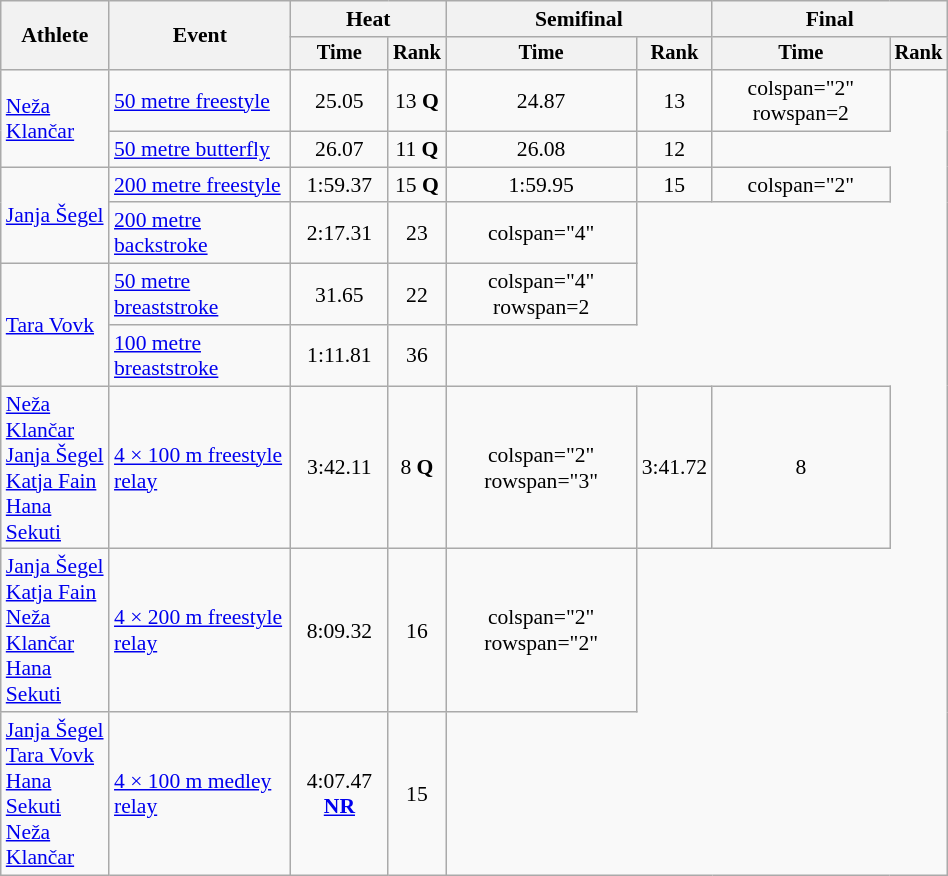<table class="wikitable" style="text-align:center; font-size:90%; width:50%;">
<tr>
<th rowspan="2">Athlete</th>
<th rowspan="2">Event</th>
<th colspan="2">Heat</th>
<th colspan="2">Semifinal</th>
<th colspan="2">Final</th>
</tr>
<tr style="font-size:95%">
<th>Time</th>
<th>Rank</th>
<th>Time</th>
<th>Rank</th>
<th>Time</th>
<th>Rank</th>
</tr>
<tr align=center>
<td align=left rowspan=2><a href='#'>Neža Klančar</a></td>
<td align=left><a href='#'>50 metre freestyle</a></td>
<td>25.05</td>
<td>13 <strong>Q</strong></td>
<td>24.87</td>
<td>13</td>
<td>colspan="2" rowspan=2 </td>
</tr>
<tr align=center>
<td align=left><a href='#'>50 metre butterfly</a></td>
<td>26.07</td>
<td>11 <strong>Q</strong></td>
<td>26.08</td>
<td>12</td>
</tr>
<tr align=center>
<td align=left rowspan=2><a href='#'>Janja Šegel</a></td>
<td align=left><a href='#'>200 metre freestyle</a></td>
<td>1:59.37</td>
<td>15 <strong>Q</strong></td>
<td>1:59.95</td>
<td>15</td>
<td>colspan="2"</td>
</tr>
<tr align=center>
<td align=left><a href='#'>200 metre backstroke</a></td>
<td>2:17.31</td>
<td>23</td>
<td>colspan="4"</td>
</tr>
<tr align=center>
<td align=left rowspan=2><a href='#'>Tara Vovk</a></td>
<td align=left><a href='#'>50 metre breaststroke</a></td>
<td>31.65</td>
<td>22</td>
<td>colspan="4" rowspan=2</td>
</tr>
<tr align=center>
<td align=left><a href='#'>100 metre breaststroke</a></td>
<td>1:11.81</td>
<td>36</td>
</tr>
<tr>
<td align=left><a href='#'>Neža Klančar</a>  <br><a href='#'>Janja Šegel</a>  <br><a href='#'>Katja Fain</a>  <br><a href='#'>Hana Sekuti</a></td>
<td align=left><a href='#'>4 × 100 m freestyle relay</a></td>
<td>3:42.11</td>
<td>8 <strong>Q</strong></td>
<td>colspan="2" rowspan="3" </td>
<td>3:41.72</td>
<td>8</td>
</tr>
<tr>
<td align=left><a href='#'>Janja Šegel</a><br><a href='#'>Katja Fain</a> <br><a href='#'>Neža Klančar</a> <br><a href='#'>Hana Sekuti</a></td>
<td align=left><a href='#'>4 × 200 m freestyle relay</a></td>
<td>8:09.32</td>
<td>16</td>
<td>colspan="2" rowspan="2" </td>
</tr>
<tr>
<td align=left><a href='#'>Janja Šegel</a> <br><a href='#'>Tara Vovk</a> <br><a href='#'>Hana Sekuti</a> <br><a href='#'>Neža Klančar</a></td>
<td align=left><a href='#'>4 × 100 m  medley relay</a></td>
<td>4:07.47 <strong><a href='#'>NR</a></strong></td>
<td>15</td>
</tr>
</table>
